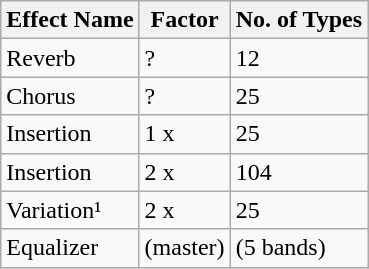<table class="wikitable">
<tr>
<th>Effect Name</th>
<th>Factor</th>
<th>No. of Types</th>
</tr>
<tr>
<td>Reverb</td>
<td>?</td>
<td>12</td>
</tr>
<tr>
<td>Chorus</td>
<td>?</td>
<td>25</td>
</tr>
<tr>
<td>Insertion</td>
<td>1 x</td>
<td>25</td>
</tr>
<tr>
<td>Insertion</td>
<td>2 x</td>
<td>104</td>
</tr>
<tr>
<td>Variation¹</td>
<td>2 x</td>
<td>25</td>
</tr>
<tr>
<td>Equalizer</td>
<td>(master)</td>
<td>(5 bands)</td>
</tr>
</table>
